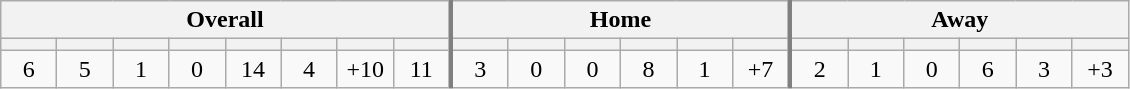<table class="wikitable" style="text-align: center;">
<tr>
<th colspan=8 style="border-right:3px solid grey;">Overall</th>
<th colspan=6 style="border-right:3px solid grey;">Home</th>
<th colspan=6>Away</th>
</tr>
<tr>
<th width=30></th>
<th width=30></th>
<th width=30></th>
<th width=30></th>
<th width=30></th>
<th width=30></th>
<th width=30></th>
<th width=30 style="border-right:3px solid grey;"></th>
<th width=30></th>
<th width=30></th>
<th width=30></th>
<th width=30></th>
<th width=30></th>
<th width=30 style="border-right:3px solid grey;"></th>
<th width=30></th>
<th width=30></th>
<th width=30></th>
<th width=30></th>
<th width=30></th>
<th width=30></th>
</tr>
<tr>
<td>6</td>
<td>5</td>
<td>1</td>
<td>0</td>
<td>14</td>
<td>4</td>
<td>+10</td>
<td width=30 style="border-right:3px solid grey;">11</td>
<td>3</td>
<td>0</td>
<td>0</td>
<td>8</td>
<td>1</td>
<td width=30 style="border-right:3px solid grey;">+7</td>
<td>2</td>
<td>1</td>
<td>0</td>
<td>6</td>
<td>3</td>
<td>+3</td>
</tr>
</table>
